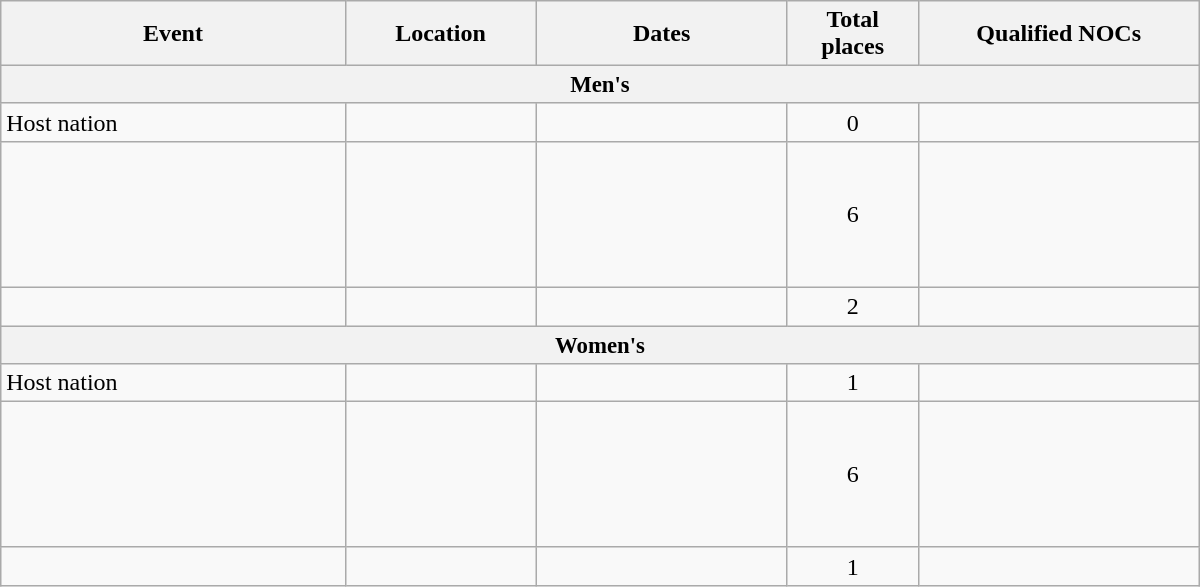<table class="wikitable" width=800>
<tr>
<th>Event</th>
<th width=120>Location</th>
<th width=160>Dates</th>
<th width=80>Total places</th>
<th width=180>Qualified NOCs</th>
</tr>
<tr style="font-size:95%;">
<th colspan=5>Men's</th>
</tr>
<tr>
<td>Host nation</td>
<td></td>
<td></td>
<td align="center">0</td>
<td></td>
</tr>
<tr>
<td></td>
<td></td>
<td></td>
<td align="center">6</td>
<td><br><br><br><br><br></td>
</tr>
<tr>
<td></td>
<td></td>
<td></td>
<td align="center">2</td>
<td><br></td>
</tr>
<tr style="font-size:95%;">
<th colspan=5>Women's</th>
</tr>
<tr>
<td>Host nation</td>
<td></td>
<td></td>
<td align="center">1</td>
<td></td>
</tr>
<tr>
<td></td>
<td></td>
<td></td>
<td align="center">6</td>
<td><br><br><br><br><br></td>
</tr>
<tr>
<td></td>
<td></td>
<td></td>
<td align="center">1</td>
<td></td>
</tr>
</table>
